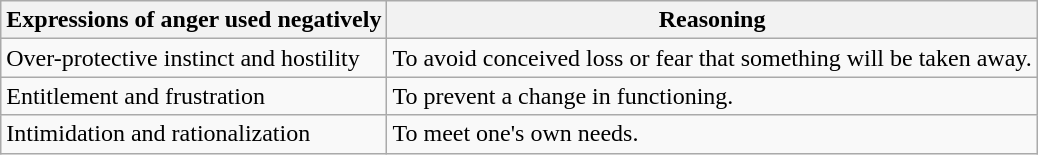<table class="wikitable">
<tr>
<th>Expressions of anger used negatively</th>
<th>Reasoning</th>
</tr>
<tr>
<td>Over-protective instinct and hostility</td>
<td>To avoid conceived loss or fear that something will be taken away.</td>
</tr>
<tr>
<td>Entitlement and frustration</td>
<td>To prevent a change in functioning.</td>
</tr>
<tr>
<td>Intimidation and rationalization</td>
<td>To meet one's own needs.</td>
</tr>
</table>
